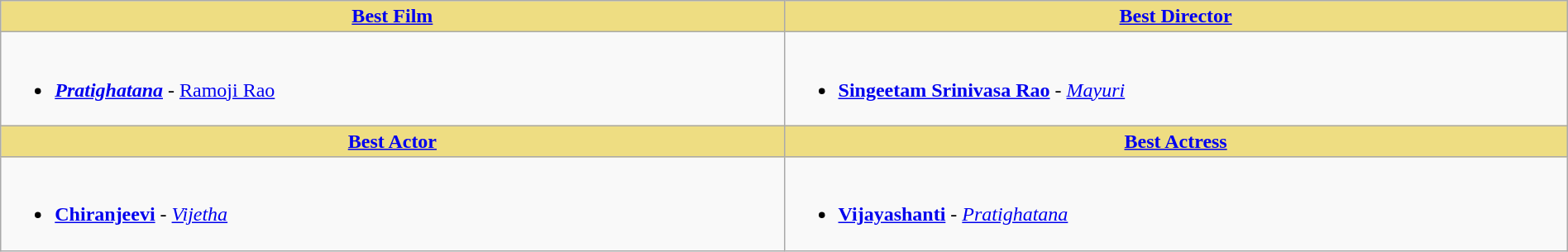<table class="wikitable" width=100% |>
<tr>
<th !  style="background:#eedd82; text-align:center; width:50%;"><a href='#'>Best Film</a></th>
<th !  style="background:#eedd82; text-align:center; width:50%;"><a href='#'>Best Director</a></th>
</tr>
<tr>
<td valign="top"><br><ul><li><strong><em><a href='#'>Pratighatana</a></em></strong> - <a href='#'>Ramoji Rao</a></li></ul></td>
<td valign="top"><br><ul><li><strong><a href='#'>Singeetam Srinivasa Rao</a></strong> - <em><a href='#'>Mayuri</a></em></li></ul></td>
</tr>
<tr>
<th !  style="background:#eedd82; text-align:center; width:50%;"><a href='#'>Best Actor</a></th>
<th !  style="background:#eedd82; text-align:center; width:50%;"><a href='#'>Best Actress</a></th>
</tr>
<tr>
<td valign="top"><br><ul><li><strong><a href='#'>Chiranjeevi</a></strong> - <em><a href='#'>Vijetha</a></em></li></ul></td>
<td valign="top"><br><ul><li><strong><a href='#'>Vijayashanti</a></strong> - <em><a href='#'>Pratighatana</a></em></li></ul></td>
</tr>
</table>
